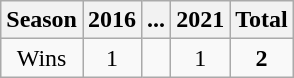<table class="wikitable">
<tr>
<th>Season</th>
<th>2016</th>
<th>...</th>
<th>2021</th>
<th><strong>Total</strong></th>
</tr>
<tr align=center>
<td>Wins</td>
<td>1</td>
<td></td>
<td>1</td>
<td><strong>2</strong></td>
</tr>
</table>
